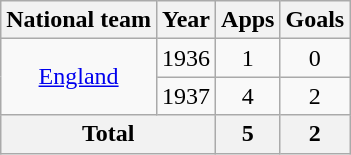<table class=wikitable style="text-align: center">
<tr>
<th>National team</th>
<th>Year</th>
<th>Apps</th>
<th>Goals</th>
</tr>
<tr>
<td rowspan=2><a href='#'>England</a></td>
<td>1936</td>
<td>1</td>
<td>0</td>
</tr>
<tr>
<td>1937</td>
<td>4</td>
<td>2</td>
</tr>
<tr>
<th colspan=2>Total</th>
<th>5</th>
<th>2</th>
</tr>
</table>
